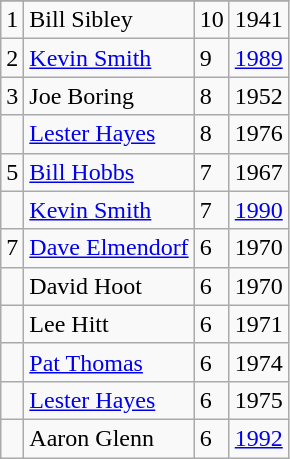<table class="wikitable">
<tr>
</tr>
<tr>
<td>1</td>
<td>Bill Sibley</td>
<td>10</td>
<td>1941</td>
</tr>
<tr>
<td>2</td>
<td><a href='#'>Kevin Smith</a></td>
<td>9</td>
<td><a href='#'>1989</a></td>
</tr>
<tr>
<td>3</td>
<td>Joe Boring</td>
<td>8</td>
<td>1952</td>
</tr>
<tr>
<td></td>
<td><a href='#'>Lester Hayes</a></td>
<td>8</td>
<td>1976</td>
</tr>
<tr>
<td>5</td>
<td><a href='#'>Bill Hobbs</a></td>
<td>7</td>
<td>1967</td>
</tr>
<tr>
<td></td>
<td><a href='#'>Kevin Smith</a></td>
<td>7</td>
<td><a href='#'>1990</a></td>
</tr>
<tr>
<td>7</td>
<td><a href='#'>Dave Elmendorf</a></td>
<td>6</td>
<td>1970</td>
</tr>
<tr>
<td></td>
<td>David Hoot</td>
<td>6</td>
<td>1970</td>
</tr>
<tr>
<td></td>
<td>Lee Hitt</td>
<td>6</td>
<td>1971</td>
</tr>
<tr>
<td></td>
<td><a href='#'>Pat Thomas</a></td>
<td>6</td>
<td>1974</td>
</tr>
<tr>
<td></td>
<td><a href='#'>Lester Hayes</a></td>
<td>6</td>
<td>1975</td>
</tr>
<tr>
<td></td>
<td>Aaron Glenn</td>
<td>6</td>
<td><a href='#'>1992</a></td>
</tr>
</table>
